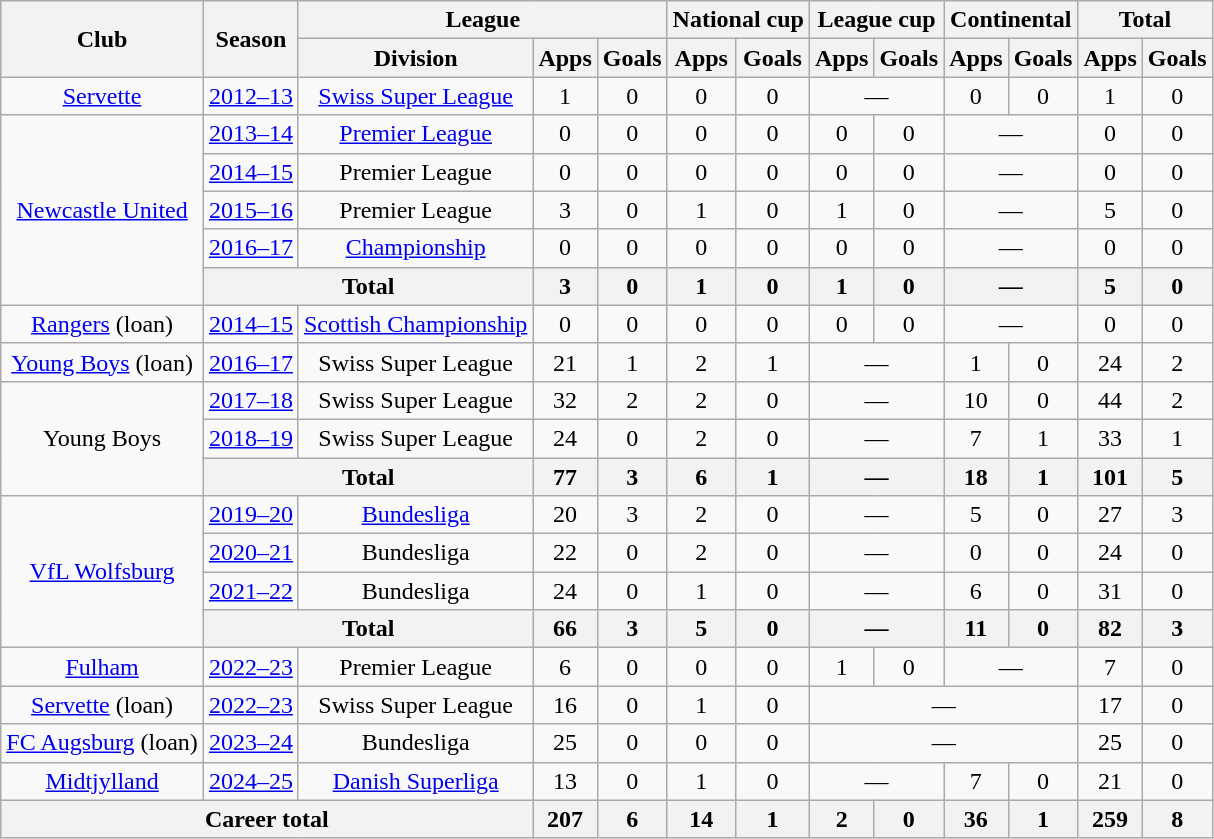<table class="wikitable" style="text-align: center">
<tr>
<th rowspan="2">Club</th>
<th rowspan="2">Season</th>
<th colspan="3">League</th>
<th colspan="2">National cup</th>
<th colspan="2">League cup</th>
<th colspan="2">Continental</th>
<th colspan="2">Total</th>
</tr>
<tr>
<th>Division</th>
<th>Apps</th>
<th>Goals</th>
<th>Apps</th>
<th>Goals</th>
<th>Apps</th>
<th>Goals</th>
<th>Apps</th>
<th>Goals</th>
<th>Apps</th>
<th>Goals</th>
</tr>
<tr>
<td><a href='#'>Servette</a></td>
<td><a href='#'>2012–13</a></td>
<td><a href='#'>Swiss Super League</a></td>
<td>1</td>
<td>0</td>
<td>0</td>
<td>0</td>
<td colspan="2">—</td>
<td>0</td>
<td>0</td>
<td>1</td>
<td>0</td>
</tr>
<tr>
<td rowspan="5"><a href='#'>Newcastle United</a></td>
<td><a href='#'>2013–14</a></td>
<td><a href='#'>Premier League</a></td>
<td>0</td>
<td>0</td>
<td>0</td>
<td>0</td>
<td>0</td>
<td>0</td>
<td colspan="2">—</td>
<td>0</td>
<td>0</td>
</tr>
<tr>
<td><a href='#'>2014–15</a></td>
<td>Premier League</td>
<td>0</td>
<td>0</td>
<td>0</td>
<td>0</td>
<td>0</td>
<td>0</td>
<td colspan="2">—</td>
<td>0</td>
<td>0</td>
</tr>
<tr>
<td><a href='#'>2015–16</a></td>
<td>Premier League</td>
<td>3</td>
<td>0</td>
<td>1</td>
<td>0</td>
<td>1</td>
<td>0</td>
<td colspan="2">—</td>
<td>5</td>
<td>0</td>
</tr>
<tr>
<td><a href='#'>2016–17</a></td>
<td><a href='#'>Championship</a></td>
<td>0</td>
<td>0</td>
<td>0</td>
<td>0</td>
<td>0</td>
<td>0</td>
<td colspan="2">—</td>
<td>0</td>
<td>0</td>
</tr>
<tr>
<th colspan="2">Total</th>
<th>3</th>
<th>0</th>
<th>1</th>
<th>0</th>
<th>1</th>
<th>0</th>
<th colspan="2">—</th>
<th>5</th>
<th>0</th>
</tr>
<tr>
<td><a href='#'>Rangers</a> (loan)</td>
<td><a href='#'>2014–15</a></td>
<td><a href='#'>Scottish Championship</a></td>
<td>0</td>
<td>0</td>
<td>0</td>
<td>0</td>
<td>0</td>
<td>0</td>
<td colspan="2">—</td>
<td>0</td>
<td>0</td>
</tr>
<tr>
<td><a href='#'>Young Boys</a> (loan)</td>
<td><a href='#'>2016–17</a></td>
<td>Swiss Super League</td>
<td>21</td>
<td>1</td>
<td>2</td>
<td>1</td>
<td colspan="2">—</td>
<td>1</td>
<td>0</td>
<td>24</td>
<td>2</td>
</tr>
<tr>
<td rowspan="3">Young Boys</td>
<td><a href='#'>2017–18</a></td>
<td>Swiss Super League</td>
<td>32</td>
<td>2</td>
<td>2</td>
<td>0</td>
<td colspan="2">—</td>
<td>10</td>
<td>0</td>
<td>44</td>
<td>2</td>
</tr>
<tr>
<td><a href='#'>2018–19</a></td>
<td>Swiss Super League</td>
<td>24</td>
<td>0</td>
<td>2</td>
<td>0</td>
<td colspan="2">—</td>
<td>7</td>
<td>1</td>
<td>33</td>
<td>1</td>
</tr>
<tr>
<th colspan="2">Total</th>
<th>77</th>
<th>3</th>
<th>6</th>
<th>1</th>
<th colspan="2">—</th>
<th>18</th>
<th>1</th>
<th>101</th>
<th>5</th>
</tr>
<tr>
<td rowspan="4"><a href='#'>VfL Wolfsburg</a></td>
<td><a href='#'>2019–20</a></td>
<td><a href='#'>Bundesliga</a></td>
<td>20</td>
<td>3</td>
<td>2</td>
<td>0</td>
<td colspan="2">—</td>
<td>5</td>
<td>0</td>
<td>27</td>
<td>3</td>
</tr>
<tr>
<td><a href='#'>2020–21</a></td>
<td>Bundesliga</td>
<td>22</td>
<td>0</td>
<td>2</td>
<td>0</td>
<td colspan="2">—</td>
<td>0</td>
<td>0</td>
<td>24</td>
<td>0</td>
</tr>
<tr>
<td><a href='#'>2021–22</a></td>
<td>Bundesliga</td>
<td>24</td>
<td>0</td>
<td>1</td>
<td>0</td>
<td colspan="2">—</td>
<td>6</td>
<td>0</td>
<td>31</td>
<td>0</td>
</tr>
<tr>
<th colspan="2">Total</th>
<th>66</th>
<th>3</th>
<th>5</th>
<th>0</th>
<th colspan="2">—</th>
<th>11</th>
<th>0</th>
<th>82</th>
<th>3</th>
</tr>
<tr>
<td><a href='#'>Fulham</a></td>
<td><a href='#'>2022–23</a></td>
<td>Premier League</td>
<td>6</td>
<td>0</td>
<td>0</td>
<td>0</td>
<td>1</td>
<td>0</td>
<td colspan="2">—</td>
<td>7</td>
<td>0</td>
</tr>
<tr>
<td><a href='#'>Servette</a> (loan)</td>
<td><a href='#'>2022–23</a></td>
<td>Swiss Super League</td>
<td>16</td>
<td>0</td>
<td>1</td>
<td>0</td>
<td colspan="4">—</td>
<td>17</td>
<td>0</td>
</tr>
<tr>
<td><a href='#'>FC Augsburg</a> (loan)</td>
<td><a href='#'>2023–24</a></td>
<td>Bundesliga</td>
<td>25</td>
<td>0</td>
<td>0</td>
<td>0</td>
<td colspan="4">—</td>
<td>25</td>
<td>0</td>
</tr>
<tr>
<td><a href='#'>Midtjylland</a></td>
<td><a href='#'>2024–25</a></td>
<td><a href='#'>Danish Superliga</a></td>
<td>13</td>
<td>0</td>
<td>1</td>
<td>0</td>
<td colspan="2">—</td>
<td>7</td>
<td>0</td>
<td>21</td>
<td>0</td>
</tr>
<tr>
<th colspan="3">Career total</th>
<th>207</th>
<th>6</th>
<th>14</th>
<th>1</th>
<th>2</th>
<th>0</th>
<th>36</th>
<th>1</th>
<th>259</th>
<th>8</th>
</tr>
</table>
